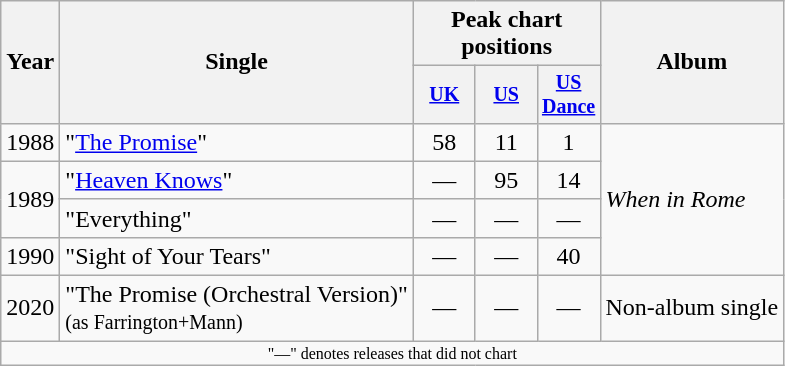<table class="wikitable" style="text-align:center;">
<tr>
<th rowspan="2">Year</th>
<th rowspan="2">Single</th>
<th colspan="3">Peak chart positions</th>
<th rowspan="2">Album</th>
</tr>
<tr style="font-size:smaller;">
<th style="width:35px;"><a href='#'>UK</a><br></th>
<th style="width:35px;"><a href='#'>US</a><br></th>
<th style="width:35px;"><a href='#'>US<br>Dance</a><br></th>
</tr>
<tr>
<td>1988</td>
<td style="text-align:left;">"<a href='#'>The Promise</a>"</td>
<td>58</td>
<td>11</td>
<td>1</td>
<td style="text-align:left;" rowspan="4"><em>When in Rome</em></td>
</tr>
<tr>
<td rowspan=2>1989</td>
<td style="text-align:left;">"<a href='#'>Heaven Knows</a>"</td>
<td>—</td>
<td>95</td>
<td>14</td>
</tr>
<tr>
<td style="text-align:left;">"Everything"</td>
<td>—</td>
<td>—</td>
<td>—</td>
</tr>
<tr>
<td>1990</td>
<td style="text-align:left;">"Sight of Your Tears"</td>
<td>—</td>
<td>—</td>
<td>40</td>
</tr>
<tr>
<td>2020</td>
<td style="text-align:left;">"The Promise (Orchestral Version)"<br><small>(as Farrington+Mann)</small></td>
<td>—</td>
<td>—</td>
<td>—</td>
<td style="text-align:left;" rowspan="1">Non-album single</td>
</tr>
<tr>
<td colspan="15" style="font-size:8pt">"—" denotes releases that did not chart</td>
</tr>
</table>
